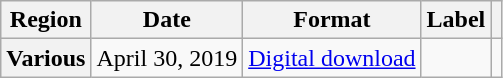<table class="wikitable plainrowheaders">
<tr>
<th scope="col">Region</th>
<th scope="col">Date</th>
<th scope="col">Format</th>
<th scope="col">Label</th>
<th scope="col"></th>
</tr>
<tr>
<th scope="row">Various</th>
<td>April 30, 2019</td>
<td><a href='#'>Digital download</a></td>
<td></td>
<td align="center"></td>
</tr>
</table>
